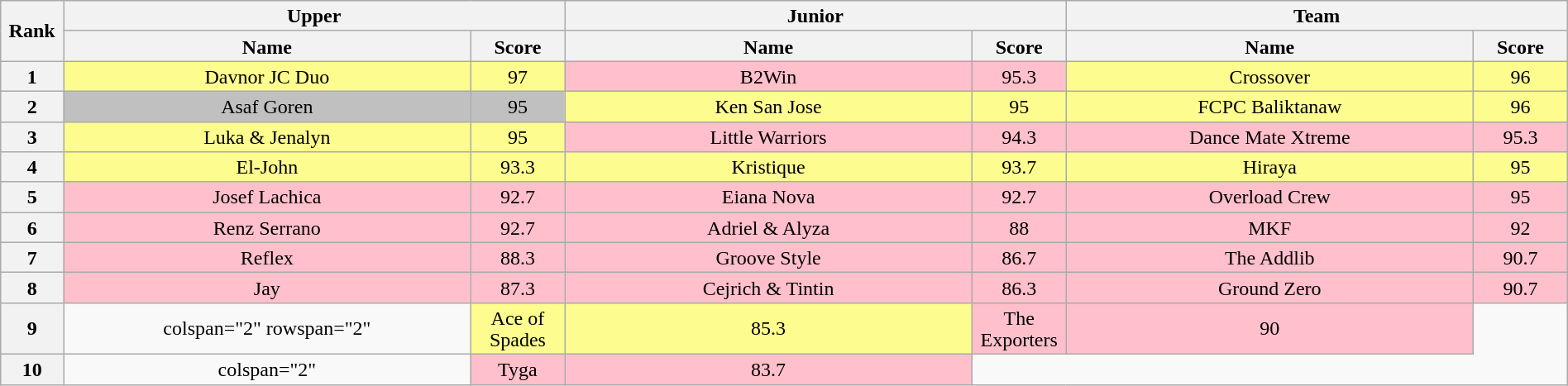<table class="wikitable sortable" style="text-align:center; line-height:17px; width:100%;">
<tr>
<th scope="col" rowspan="2" style="width:04%;">Rank</th>
<th scope="col" colspan="2" style="width:32%;">Upper</th>
<th scope="col" colspan="2" style="width:32%;">Junior</th>
<th scope="col" colspan="2" style="width:32%;">Team</th>
</tr>
<tr>
<th scope="col" style="width:26%;">Name</th>
<th scope="col" style="width:06%;">Score</th>
<th scope="col" style="width:26%;">Name</th>
<th scope="col" style="width:06%;">Score</th>
<th scope="col" style="width:26%;">Name</th>
<th scope="col" style="width:06%;">Score</th>
</tr>
<tr>
<th>1</th>
<td bgcolor=#fdfc8f>Davnor JC Duo</td>
<td bgcolor=#fdfc8f>97</td>
<td bgcolor=pink>B2Win</td>
<td bgcolor=pink>95.3</td>
<td bgcolor=#fdfc8f>Crossover</td>
<td bgcolor=#fdfc8f>96</td>
</tr>
<tr>
<th>2</th>
<td bgcolor=silver>Asaf Goren</td>
<td bgcolor=silver>95</td>
<td bgcolor=#fdfc8f>Ken San Jose</td>
<td bgcolor=#fdfc8f>95</td>
<td bgcolor=#fdfc8f>FCPC Baliktanaw</td>
<td bgcolor=#fdfc8f>96</td>
</tr>
<tr>
<th>3</th>
<td bgcolor=#fdfc8f>Luka & Jenalyn</td>
<td bgcolor=#fdfc8f>95</td>
<td bgcolor=pink>Little Warriors</td>
<td bgcolor=pink>94.3</td>
<td bgcolor=pink>Dance Mate Xtreme</td>
<td bgcolor=pink>95.3</td>
</tr>
<tr>
<th>4</th>
<td bgcolor=#fdfc8f>El-John</td>
<td bgcolor=#fdfc8f>93.3</td>
<td bgcolor=#fdfc8f>Kristique</td>
<td bgcolor=#fdfc8f>93.7</td>
<td bgcolor=#fdfc8f>Hiraya</td>
<td bgcolor=#fdfc8f>95</td>
</tr>
<tr>
<th>5</th>
<td bgcolor=pink>Josef Lachica</td>
<td bgcolor=pink>92.7</td>
<td bgcolor=pink>Eiana Nova</td>
<td bgcolor=pink>92.7</td>
<td bgcolor=pink>Overload Crew</td>
<td bgcolor=pink>95</td>
</tr>
<tr>
<th>6</th>
<td bgcolor=pink>Renz Serrano</td>
<td bgcolor=pink>92.7</td>
<td bgcolor=pink>Adriel & Alyza</td>
<td bgcolor=pink>88</td>
<td bgcolor=pink>MKF</td>
<td bgcolor=pink>92</td>
</tr>
<tr>
<th>7</th>
<td bgcolor=pink>Reflex</td>
<td bgcolor=pink>88.3</td>
<td bgcolor=pink>Groove Style</td>
<td bgcolor=pink>86.7</td>
<td bgcolor=pink>The Addlib</td>
<td bgcolor=pink>90.7</td>
</tr>
<tr>
<th>8</th>
<td bgcolor=pink>Jay</td>
<td bgcolor=pink>87.3</td>
<td bgcolor=pink>Cejrich & Tintin</td>
<td bgcolor=pink>86.3</td>
<td bgcolor=pink>Ground Zero</td>
<td bgcolor=pink>90.7</td>
</tr>
<tr>
<th>9</th>
<td>colspan="2" rowspan="2" </td>
<td bgcolor=#fdfc8f>Ace of Spades</td>
<td bgcolor=#fdfc8f>85.3</td>
<td bgcolor=pink>The Exporters</td>
<td bgcolor=pink>90</td>
</tr>
<tr>
<th>10</th>
<td>colspan="2" </td>
<td bgcolor=pink>Tyga</td>
<td bgcolor=pink>83.7</td>
</tr>
</table>
